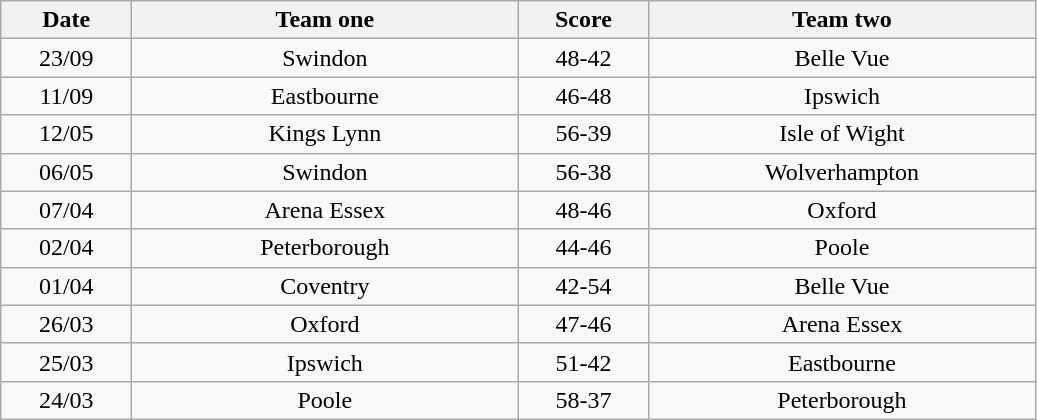<table class="wikitable" style="text-align: center">
<tr>
<th width=80>Date</th>
<th width=250>Team one</th>
<th width=80>Score</th>
<th width=250>Team two</th>
</tr>
<tr>
<td>23/09</td>
<td>Swindon</td>
<td>48-42</td>
<td>Belle Vue</td>
</tr>
<tr>
<td>11/09</td>
<td>Eastbourne</td>
<td>46-48</td>
<td>Ipswich</td>
</tr>
<tr>
<td>12/05</td>
<td>Kings Lynn</td>
<td>56-39</td>
<td>Isle of Wight</td>
</tr>
<tr>
<td>06/05</td>
<td>Swindon</td>
<td>56-38</td>
<td>Wolverhampton</td>
</tr>
<tr>
<td>07/04</td>
<td>Arena Essex</td>
<td>48-46</td>
<td>Oxford</td>
</tr>
<tr>
<td>02/04</td>
<td>Peterborough</td>
<td>44-46</td>
<td>Poole</td>
</tr>
<tr>
<td>01/04</td>
<td>Coventry</td>
<td>42-54</td>
<td>Belle Vue</td>
</tr>
<tr>
<td>26/03</td>
<td>Oxford</td>
<td>47-46</td>
<td>Arena Essex</td>
</tr>
<tr>
<td>25/03</td>
<td>Ipswich</td>
<td>51-42</td>
<td>Eastbourne</td>
</tr>
<tr>
<td>24/03</td>
<td>Poole</td>
<td>58-37</td>
<td>Peterborough</td>
</tr>
</table>
